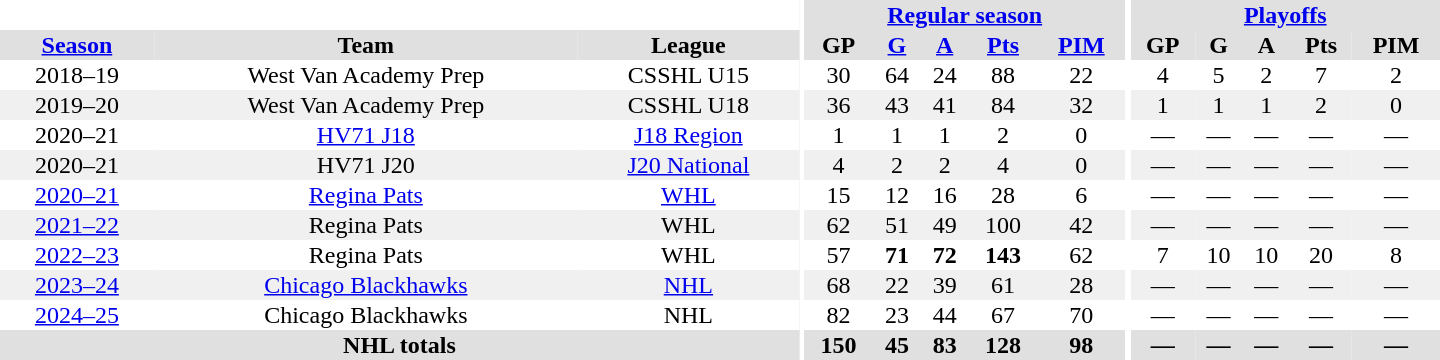<table border="0" cellpadding="1" cellspacing="0" style="text-align:center; width:60em;">
<tr bgcolor="#e0e0e0">
<th colspan="3" bgcolor="#ffffff"></th>
<th rowspan="100" bgcolor="#ffffff"></th>
<th colspan="5"><a href='#'>Regular season</a></th>
<th rowspan="100" bgcolor="#ffffff"></th>
<th colspan="5"><a href='#'>Playoffs</a></th>
</tr>
<tr bgcolor="#e0e0e0">
<th><a href='#'>Season</a></th>
<th>Team</th>
<th>League</th>
<th>GP</th>
<th><a href='#'>G</a></th>
<th><a href='#'>A</a></th>
<th><a href='#'>Pts</a></th>
<th><a href='#'>PIM</a></th>
<th>GP</th>
<th>G</th>
<th>A</th>
<th>Pts</th>
<th>PIM</th>
</tr>
<tr>
<td>2018–19</td>
<td>West Van Academy Prep</td>
<td>CSSHL U15</td>
<td>30</td>
<td>64</td>
<td>24</td>
<td>88</td>
<td>22</td>
<td>4</td>
<td>5</td>
<td>2</td>
<td>7</td>
<td>2</td>
</tr>
<tr bgcolor="#f0f0f0">
<td>2019–20</td>
<td>West Van Academy Prep</td>
<td>CSSHL U18</td>
<td>36</td>
<td>43</td>
<td>41</td>
<td>84</td>
<td>32</td>
<td>1</td>
<td>1</td>
<td>1</td>
<td>2</td>
<td>0</td>
</tr>
<tr>
<td>2020–21</td>
<td><a href='#'>HV71 J18</a></td>
<td><a href='#'>J18 Region</a></td>
<td>1</td>
<td>1</td>
<td>1</td>
<td>2</td>
<td>0</td>
<td>―</td>
<td>―</td>
<td>―</td>
<td>―</td>
<td>―</td>
</tr>
<tr bgcolor="#f0f0f0">
<td>2020–21</td>
<td>HV71 J20</td>
<td><a href='#'>J20 National</a></td>
<td>4</td>
<td>2</td>
<td>2</td>
<td>4</td>
<td>0</td>
<td>―</td>
<td>―</td>
<td>―</td>
<td>―</td>
<td>―</td>
</tr>
<tr>
<td><a href='#'>2020–21</a></td>
<td><a href='#'>Regina Pats</a></td>
<td><a href='#'>WHL</a></td>
<td>15</td>
<td>12</td>
<td>16</td>
<td>28</td>
<td>6</td>
<td>―</td>
<td>―</td>
<td>―</td>
<td>―</td>
<td>―</td>
</tr>
<tr bgcolor="#f0f0f0">
<td><a href='#'>2021–22</a></td>
<td>Regina Pats</td>
<td>WHL</td>
<td>62</td>
<td>51</td>
<td>49</td>
<td>100</td>
<td>42</td>
<td>―</td>
<td>―</td>
<td>―</td>
<td>―</td>
<td>―</td>
</tr>
<tr>
<td><a href='#'>2022–23</a></td>
<td>Regina Pats</td>
<td>WHL</td>
<td>57</td>
<td><strong>71</strong></td>
<td><strong>72</strong></td>
<td><strong>143</strong></td>
<td>62</td>
<td>7</td>
<td>10</td>
<td>10</td>
<td>20</td>
<td>8</td>
</tr>
<tr bgcolor="#f0f0f0">
<td><a href='#'>2023–24</a></td>
<td><a href='#'>Chicago Blackhawks</a></td>
<td><a href='#'>NHL</a></td>
<td>68</td>
<td>22</td>
<td>39</td>
<td>61</td>
<td>28</td>
<td>―</td>
<td>―</td>
<td>―</td>
<td>―</td>
<td>―</td>
</tr>
<tr>
<td><a href='#'>2024–25</a></td>
<td>Chicago Blackhawks</td>
<td>NHL</td>
<td>82</td>
<td>23</td>
<td>44</td>
<td>67</td>
<td>70</td>
<td>―</td>
<td>―</td>
<td>―</td>
<td>―</td>
<td>―</td>
</tr>
<tr bgcolor="#e0e0e0">
<th colspan="3">NHL totals</th>
<th>150</th>
<th>45</th>
<th>83</th>
<th>128</th>
<th>98</th>
<th>―</th>
<th>―</th>
<th>―</th>
<th>―</th>
<th>―</th>
</tr>
</table>
